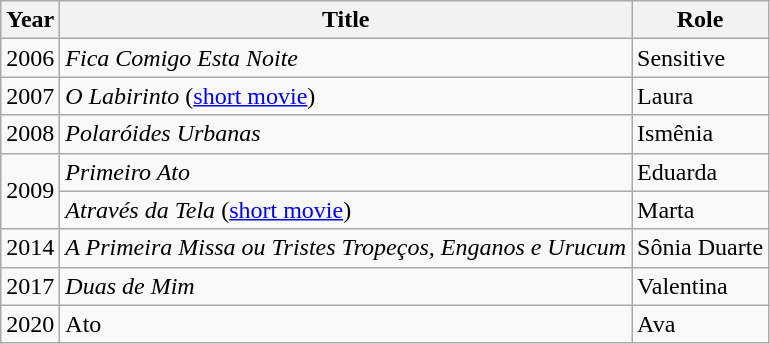<table class="wikitable">
<tr>
<th>Year</th>
<th>Title</th>
<th>Role</th>
</tr>
<tr>
<td>2006</td>
<td><em>Fica Comigo Esta Noite</em></td>
<td>Sensitive</td>
</tr>
<tr>
<td>2007</td>
<td><em>O Labirinto</em> (<a href='#'>short movie</a>)</td>
<td>Laura</td>
</tr>
<tr>
<td>2008</td>
<td><em>Polaróides Urbanas</em></td>
<td>Ismênia</td>
</tr>
<tr>
<td rowspan="2">2009</td>
<td><em>Primeiro Ato</em></td>
<td>Eduarda</td>
</tr>
<tr>
<td><em>Através da Tela</em> (<a href='#'>short movie</a>)</td>
<td>Marta</td>
</tr>
<tr>
<td>2014</td>
<td><em>A Primeira Missa ou Tristes Tropeços, Enganos e Urucum</em></td>
<td>Sônia Duarte</td>
</tr>
<tr>
<td>2017</td>
<td><em>Duas de Mim</em></td>
<td>Valentina</td>
</tr>
<tr>
<td>2020</td>
<td>Ato</td>
<td>Ava</td>
</tr>
</table>
